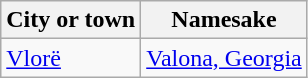<table class="wikitable">
<tr>
<th>City or town</th>
<th>Namesake</th>
</tr>
<tr>
<td><a href='#'>Vlorë</a></td>
<td><a href='#'>Valona, Georgia</a></td>
</tr>
</table>
